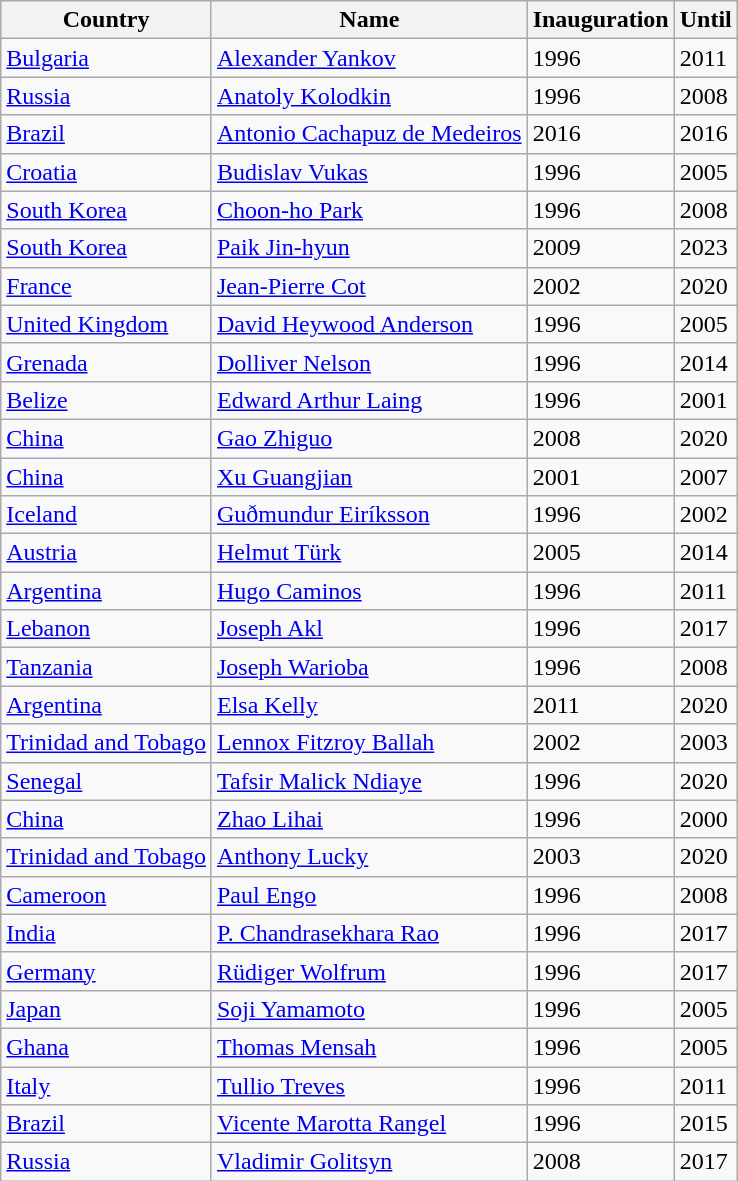<table class="wikitable sortable">
<tr>
<th scope="col">Country</th>
<th scope="col">Name</th>
<th scope="col">Inauguration</th>
<th scope="col">Until</th>
</tr>
<tr>
<td> <a href='#'>Bulgaria</a></td>
<td scope="row"><a href='#'>Alexander Yankov</a></td>
<td>1996</td>
<td>2011</td>
</tr>
<tr>
<td> <a href='#'>Russia</a></td>
<td scope="row"><a href='#'>Anatoly Kolodkin</a></td>
<td>1996</td>
<td>2008</td>
</tr>
<tr>
<td> <a href='#'>Brazil</a></td>
<td scope="row"><a href='#'>Antonio Cachapuz de Medeiros</a></td>
<td>2016</td>
<td>2016</td>
</tr>
<tr>
<td> <a href='#'>Croatia</a></td>
<td scope="row"><a href='#'>Budislav Vukas</a></td>
<td>1996</td>
<td>2005</td>
</tr>
<tr>
<td> <a href='#'>South Korea</a></td>
<td scope="row"><a href='#'>Choon-ho Park</a></td>
<td>1996</td>
<td>2008</td>
</tr>
<tr>
<td> <a href='#'>South Korea</a></td>
<td scope="row"><a href='#'>Paik Jin-hyun</a></td>
<td>2009</td>
<td>2023</td>
</tr>
<tr>
<td> <a href='#'>France</a></td>
<td scope="row"><a href='#'>Jean-Pierre Cot</a></td>
<td>2002</td>
<td>2020</td>
</tr>
<tr>
<td> <a href='#'>United Kingdom</a></td>
<td scope="row"><a href='#'>David Heywood Anderson</a></td>
<td>1996</td>
<td>2005</td>
</tr>
<tr>
<td> <a href='#'>Grenada</a></td>
<td scope="row"><a href='#'>Dolliver Nelson</a></td>
<td>1996</td>
<td>2014</td>
</tr>
<tr>
<td> <a href='#'>Belize</a></td>
<td scope="row"><a href='#'>Edward Arthur Laing</a></td>
<td>1996</td>
<td>2001</td>
</tr>
<tr>
<td> <a href='#'>China</a></td>
<td scope="row"><a href='#'>Gao Zhiguo</a></td>
<td>2008</td>
<td>2020</td>
</tr>
<tr>
<td> <a href='#'>China</a></td>
<td scope="row"><a href='#'>Xu Guangjian</a></td>
<td>2001</td>
<td>2007</td>
</tr>
<tr>
<td> <a href='#'>Iceland</a></td>
<td scope="row"><a href='#'>Guðmundur Eiríksson</a></td>
<td>1996</td>
<td>2002</td>
</tr>
<tr>
<td> <a href='#'>Austria</a></td>
<td scope="row"><a href='#'>Helmut Türk</a></td>
<td>2005</td>
<td>2014</td>
</tr>
<tr>
<td> <a href='#'>Argentina</a></td>
<td scope="row"><a href='#'>Hugo Caminos</a></td>
<td>1996</td>
<td>2011</td>
</tr>
<tr>
<td> <a href='#'>Lebanon</a></td>
<td scope="row"><a href='#'>Joseph Akl</a></td>
<td>1996</td>
<td>2017</td>
</tr>
<tr>
<td> <a href='#'>Tanzania</a></td>
<td scope="row"><a href='#'>Joseph Warioba</a></td>
<td>1996</td>
<td>2008</td>
</tr>
<tr>
<td> <a href='#'>Argentina</a></td>
<td scope="row"><a href='#'>Elsa Kelly</a></td>
<td>2011</td>
<td>2020</td>
</tr>
<tr>
<td> <a href='#'>Trinidad and Tobago</a></td>
<td scope="row"><a href='#'>Lennox Fitzroy Ballah</a></td>
<td>2002</td>
<td>2003</td>
</tr>
<tr>
<td> <a href='#'>Senegal</a></td>
<td scope="row"><a href='#'>Tafsir Malick Ndiaye</a></td>
<td>1996</td>
<td>2020</td>
</tr>
<tr>
<td> <a href='#'>China</a></td>
<td scope="row"><a href='#'>Zhao Lihai</a></td>
<td>1996</td>
<td>2000</td>
</tr>
<tr>
<td> <a href='#'>Trinidad and Tobago</a></td>
<td scope="row"><a href='#'>Anthony Lucky</a></td>
<td>2003</td>
<td>2020</td>
</tr>
<tr>
<td> <a href='#'>Cameroon</a></td>
<td scope="row"><a href='#'>Paul Engo</a></td>
<td>1996</td>
<td>2008</td>
</tr>
<tr>
<td> <a href='#'>India</a></td>
<td scope="row"><a href='#'>P. Chandrasekhara Rao</a></td>
<td>1996</td>
<td>2017</td>
</tr>
<tr>
<td> <a href='#'>Germany</a></td>
<td scope="row"><a href='#'>Rüdiger Wolfrum</a></td>
<td>1996</td>
<td>2017</td>
</tr>
<tr>
<td> <a href='#'>Japan</a></td>
<td scope="row"><a href='#'>Soji Yamamoto</a></td>
<td>1996</td>
<td>2005</td>
</tr>
<tr>
<td> <a href='#'>Ghana</a></td>
<td scope="row"><a href='#'>Thomas Mensah</a></td>
<td>1996</td>
<td>2005</td>
</tr>
<tr>
<td> <a href='#'>Italy</a></td>
<td scope="row"><a href='#'>Tullio Treves</a></td>
<td>1996</td>
<td>2011</td>
</tr>
<tr>
<td> <a href='#'>Brazil</a></td>
<td scope="row"><a href='#'>Vicente Marotta Rangel</a></td>
<td>1996</td>
<td>2015</td>
</tr>
<tr>
<td> <a href='#'>Russia</a></td>
<td scope="row"><a href='#'>Vladimir Golitsyn</a></td>
<td>2008</td>
<td>2017</td>
</tr>
</table>
